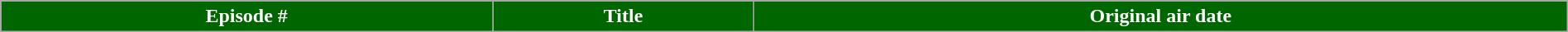<table class="wikitable plainrowheaders"  style="width:100%; margin-right:0;">
<tr>
<th style="background:#006600; color:#fff;">Episode #</th>
<th style="background:#006600; color:#fff;">Title</th>
<th style="background:#006600; color:#fff;">Original air date<br>












</th>
</tr>
</table>
